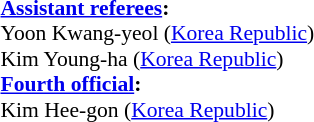<table width=50% style="font-size: 90%">
<tr>
<td><br><strong><a href='#'>Assistant referees</a>:</strong>
<br>Yoon Kwang-yeol (<a href='#'>Korea Republic</a>)
<br>Kim Young-ha (<a href='#'>Korea Republic</a>)
<br><strong><a href='#'>Fourth official</a>:</strong>
<br>Kim Hee-gon (<a href='#'>Korea Republic</a>)</td>
</tr>
</table>
